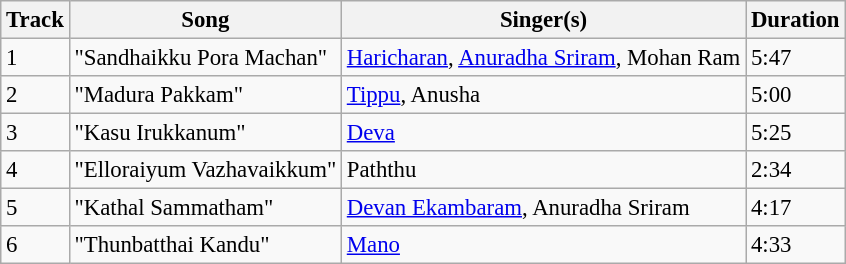<table class="wikitable" style="font-size:95%;">
<tr>
<th>Track</th>
<th>Song</th>
<th>Singer(s)</th>
<th>Duration</th>
</tr>
<tr>
<td>1</td>
<td>"Sandhaikku Pora Machan"</td>
<td><a href='#'>Haricharan</a>, <a href='#'>Anuradha Sriram</a>, Mohan Ram</td>
<td>5:47</td>
</tr>
<tr>
<td>2</td>
<td>"Madura Pakkam"</td>
<td><a href='#'>Tippu</a>, Anusha</td>
<td>5:00</td>
</tr>
<tr>
<td>3</td>
<td>"Kasu Irukkanum"</td>
<td><a href='#'>Deva</a></td>
<td>5:25</td>
</tr>
<tr>
<td>4</td>
<td>"Elloraiyum Vazhavaikkum"</td>
<td>Paththu</td>
<td>2:34</td>
</tr>
<tr>
<td>5</td>
<td>"Kathal Sammatham"</td>
<td><a href='#'>Devan Ekambaram</a>, Anuradha Sriram</td>
<td>4:17</td>
</tr>
<tr>
<td>6</td>
<td>"Thunbatthai Kandu"</td>
<td><a href='#'>Mano</a></td>
<td>4:33</td>
</tr>
</table>
